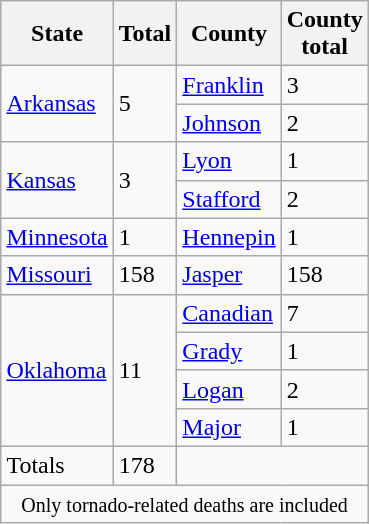<table class="wikitable" style="margin:0 0 0.5em 1em;float:right;clear:right;">
<tr>
<th>State</th>
<th>Total</th>
<th>County</th>
<th>County<br>total</th>
</tr>
<tr>
<td rowspan="2"><a href='#'>Arkansas</a></td>
<td rowspan="2">5</td>
<td><a href='#'>Franklin</a></td>
<td>3</td>
</tr>
<tr>
<td><a href='#'>Johnson</a></td>
<td>2</td>
</tr>
<tr>
<td rowspan="2"><a href='#'>Kansas</a></td>
<td rowspan="2">3</td>
<td><a href='#'>Lyon</a></td>
<td>1</td>
</tr>
<tr>
<td><a href='#'>Stafford</a></td>
<td>2</td>
</tr>
<tr>
<td rowspan="1"><a href='#'>Minnesota</a></td>
<td rowspan="1">1</td>
<td><a href='#'>Hennepin</a></td>
<td>1</td>
</tr>
<tr>
<td rowspan="1"><a href='#'>Missouri</a></td>
<td rowspan="1">158</td>
<td><a href='#'>Jasper</a></td>
<td>158</td>
</tr>
<tr>
<td rowspan="4"><a href='#'>Oklahoma</a></td>
<td rowspan="4">11</td>
<td><a href='#'>Canadian</a></td>
<td>7</td>
</tr>
<tr>
<td><a href='#'>Grady</a></td>
<td>1</td>
</tr>
<tr>
<td><a href='#'>Logan</a></td>
<td>2</td>
</tr>
<tr>
<td><a href='#'>Major</a></td>
<td>1</td>
</tr>
<tr>
<td>Totals</td>
<td>178</td>
<td colspan=2></td>
</tr>
<tr>
<td colspan="4" style="text-align:center;"><small>Only tornado-related deaths are included</small></td>
</tr>
</table>
